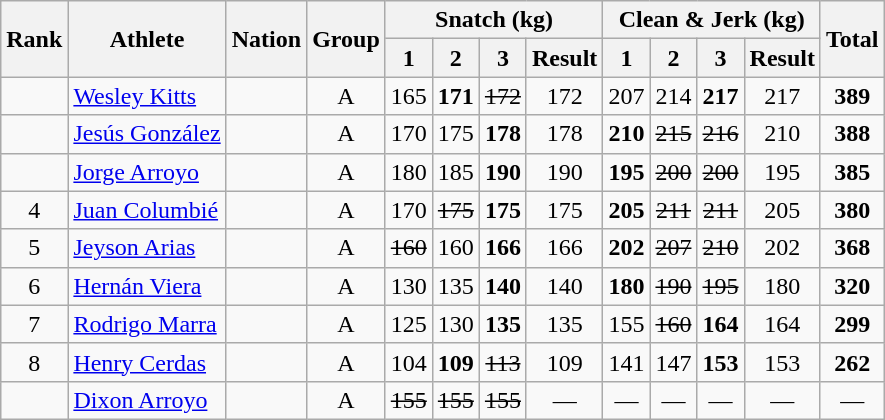<table class="wikitable sortable" style="text-align:center;">
<tr>
<th rowspan=2>Rank</th>
<th rowspan=2>Athlete</th>
<th rowspan=2>Nation</th>
<th rowspan=2>Group</th>
<th colspan=4>Snatch (kg)</th>
<th colspan=4>Clean & Jerk (kg)</th>
<th rowspan=2>Total</th>
</tr>
<tr>
<th>1</th>
<th>2</th>
<th>3</th>
<th>Result</th>
<th>1</th>
<th>2</th>
<th>3</th>
<th>Result</th>
</tr>
<tr>
<td></td>
<td align=left><a href='#'>Wesley Kitts</a></td>
<td align=left></td>
<td>A</td>
<td>165</td>
<td><strong>171</strong></td>
<td><s>172</s></td>
<td>172</td>
<td>207</td>
<td>214</td>
<td><strong>217</strong></td>
<td>217</td>
<td><strong>389</strong></td>
</tr>
<tr>
<td></td>
<td align=left><a href='#'>Jesús González</a></td>
<td align=left></td>
<td>A</td>
<td>170</td>
<td>175</td>
<td><strong>178</strong></td>
<td>178</td>
<td><strong>210</strong></td>
<td><s>215</s></td>
<td><s>216</s></td>
<td>210</td>
<td><strong>388</strong></td>
</tr>
<tr>
<td></td>
<td align=left><a href='#'>Jorge Arroyo</a></td>
<td align=left></td>
<td>A</td>
<td>180</td>
<td>185</td>
<td><strong>190</strong></td>
<td>190</td>
<td><strong>195</strong></td>
<td><s>200</s></td>
<td><s>200</s></td>
<td>195</td>
<td><strong>385</strong></td>
</tr>
<tr>
<td>4</td>
<td align=left><a href='#'>Juan Columbié</a></td>
<td align=left></td>
<td>A</td>
<td>170</td>
<td><s>175</s></td>
<td><strong>175</strong></td>
<td>175</td>
<td><strong>205</strong></td>
<td><s>211</s></td>
<td><s>211</s></td>
<td>205</td>
<td><strong>380</strong></td>
</tr>
<tr>
<td>5</td>
<td align=left><a href='#'>Jeyson Arias</a></td>
<td align=left></td>
<td>A</td>
<td><s>160</s></td>
<td>160</td>
<td><strong>166</strong></td>
<td>166</td>
<td><strong>202</strong></td>
<td><s>207</s></td>
<td><s>210</s></td>
<td>202</td>
<td><strong>368</strong></td>
</tr>
<tr>
<td>6</td>
<td align=left><a href='#'>Hernán Viera</a></td>
<td align=left></td>
<td>A</td>
<td>130</td>
<td>135</td>
<td><strong>140</strong></td>
<td>140</td>
<td><strong>180</strong></td>
<td><s>190</s></td>
<td><s>195</s></td>
<td>180</td>
<td><strong>320</strong></td>
</tr>
<tr>
<td>7</td>
<td align=left><a href='#'>Rodrigo Marra</a></td>
<td align=left></td>
<td>A</td>
<td>125</td>
<td>130</td>
<td><strong>135</strong></td>
<td>135</td>
<td>155</td>
<td><s>160</s></td>
<td><strong>164</strong></td>
<td>164</td>
<td><strong>299</strong></td>
</tr>
<tr>
<td>8</td>
<td align=left><a href='#'>Henry Cerdas</a></td>
<td align=left></td>
<td>A</td>
<td>104</td>
<td><strong>109</strong></td>
<td><s>113</s></td>
<td>109</td>
<td>141</td>
<td>147</td>
<td><strong>153</strong></td>
<td>153</td>
<td><strong>262</strong></td>
</tr>
<tr>
<td></td>
<td align=left><a href='#'>Dixon Arroyo</a></td>
<td align=left></td>
<td>A</td>
<td><s>155</s></td>
<td><s>155</s></td>
<td><s>155</s></td>
<td>—</td>
<td>—</td>
<td>—</td>
<td>—</td>
<td>—</td>
<td>—</td>
</tr>
</table>
